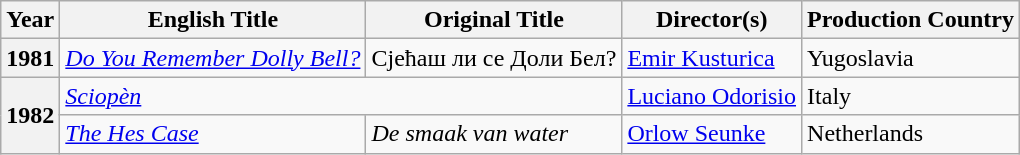<table class="wikitable">
<tr>
<th>Year</th>
<th>English Title</th>
<th>Original Title</th>
<th>Director(s)</th>
<th>Production Country</th>
</tr>
<tr>
<th>1981</th>
<td><em><a href='#'>Do You Remember Dolly Bell?</a></em></td>
<td>Сјећаш ли се Доли Бел?</td>
<td><a href='#'>Emir Kusturica</a></td>
<td>Yugoslavia</td>
</tr>
<tr>
<th rowspan="2">1982</th>
<td colspan="2"><em><a href='#'>Sciopèn</a></em></td>
<td><a href='#'>Luciano Odorisio</a></td>
<td>Italy</td>
</tr>
<tr>
<td><em><a href='#'>The Hes Case</a></em></td>
<td><em>De smaak van water</em></td>
<td><a href='#'>Orlow Seunke</a></td>
<td>Netherlands</td>
</tr>
</table>
